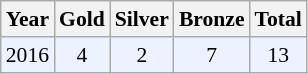<table class="sortable wikitable" style="font-size: 90%;">
<tr>
<th>Year</th>
<th>Gold</th>
<th>Silver</th>
<th>Bronze</th>
<th>Total</th>
</tr>
<tr style="background:#ECF2FF">
<td align="center">2016</td>
<td align="center">4</td>
<td align="center">2</td>
<td align="center">7</td>
<td align="center">13</td>
</tr>
</table>
